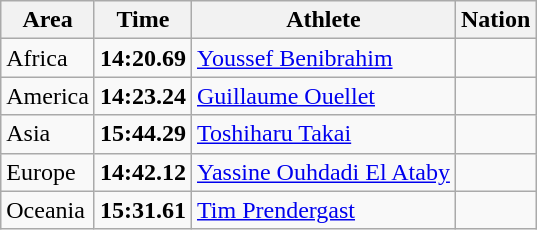<table class="wikitable">
<tr>
<th>Area</th>
<th>Time</th>
<th>Athlete</th>
<th>Nation</th>
</tr>
<tr>
<td>Africa</td>
<td><strong>14:20.69</strong> </td>
<td><a href='#'>Youssef Benibrahim</a></td>
<td></td>
</tr>
<tr>
<td>America</td>
<td><strong>14:23.24</strong></td>
<td><a href='#'>Guillaume Ouellet</a></td>
<td></td>
</tr>
<tr>
<td>Asia</td>
<td><strong>15:44.29</strong></td>
<td><a href='#'>Toshiharu Takai</a></td>
<td></td>
</tr>
<tr>
<td>Europe</td>
<td><strong>14:42.12</strong></td>
<td><a href='#'>Yassine Ouhdadi El Ataby</a></td>
<td></td>
</tr>
<tr>
<td>Oceania</td>
<td><strong>15:31.61</strong></td>
<td><a href='#'>Tim Prendergast</a></td>
<td></td>
</tr>
</table>
